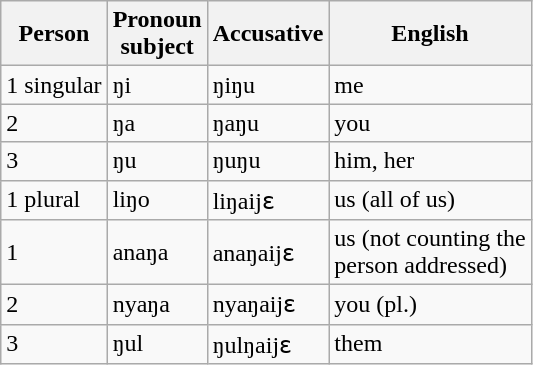<table class="wikitable">
<tr>
<th>Person</th>
<th>Pronoun<br>subject</th>
<th>Accusative</th>
<th>English</th>
</tr>
<tr>
<td>1 singular</td>
<td>ŋi</td>
<td>ŋiŋu</td>
<td>me</td>
</tr>
<tr>
<td>2</td>
<td>ŋa</td>
<td>ŋaŋu</td>
<td>you</td>
</tr>
<tr>
<td>3</td>
<td>ŋu</td>
<td>ŋuŋu</td>
<td>him, her</td>
</tr>
<tr>
<td>1 plural</td>
<td>liŋo</td>
<td>liŋaijɛ</td>
<td>us (all of us)</td>
</tr>
<tr>
<td>1</td>
<td>anaŋa</td>
<td>anaŋaijɛ</td>
<td>us (not counting the<br>person addressed)</td>
</tr>
<tr>
<td>2</td>
<td>nyaŋa</td>
<td>nyaŋaijɛ</td>
<td>you (pl.)</td>
</tr>
<tr>
<td>3</td>
<td>ŋul</td>
<td>ŋulŋaijɛ</td>
<td>them</td>
</tr>
</table>
